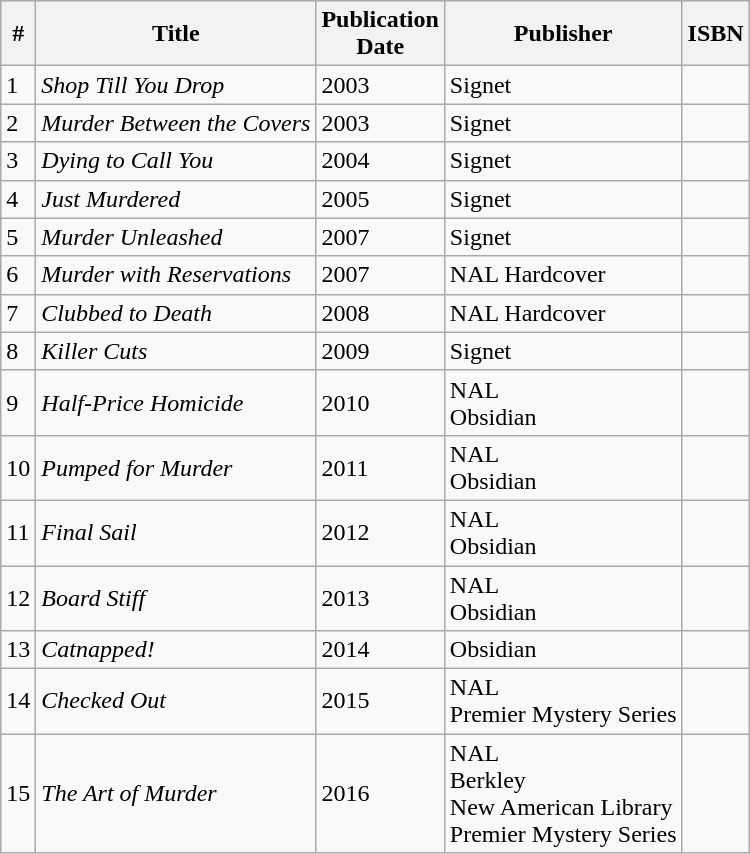<table class="wikitable">
<tr>
<th>#</th>
<th>Title</th>
<th>Publication<br>Date</th>
<th>Publisher</th>
<th>ISBN</th>
</tr>
<tr>
<td>1</td>
<td><em>Shop Till You Drop</em></td>
<td>2003</td>
<td>Signet</td>
<td></td>
</tr>
<tr>
<td>2</td>
<td><em>Murder Between the Covers</em></td>
<td>2003</td>
<td>Signet</td>
<td></td>
</tr>
<tr>
<td>3</td>
<td><em>Dying to Call You</em></td>
<td>2004</td>
<td>Signet</td>
<td></td>
</tr>
<tr>
<td>4</td>
<td><em>Just Murdered</em></td>
<td>2005</td>
<td>Signet</td>
<td></td>
</tr>
<tr>
<td>5</td>
<td><em>Murder Unleashed</em></td>
<td>2007</td>
<td>Signet</td>
<td></td>
</tr>
<tr>
<td>6</td>
<td><em>Murder with Reservations</em></td>
<td>2007</td>
<td>NAL Hardcover</td>
<td></td>
</tr>
<tr>
<td>7</td>
<td><em>Clubbed to Death</em></td>
<td>2008</td>
<td>NAL Hardcover</td>
<td></td>
</tr>
<tr>
<td>8</td>
<td><em>Killer Cuts</em></td>
<td>2009</td>
<td>Signet</td>
<td></td>
</tr>
<tr>
<td>9</td>
<td><em>Half-Price Homicide</em></td>
<td>2010</td>
<td>NAL<br>Obsidian</td>
<td></td>
</tr>
<tr>
<td>10</td>
<td><em>Pumped for Murder</em></td>
<td>2011</td>
<td>NAL<br>Obsidian</td>
<td></td>
</tr>
<tr>
<td>11</td>
<td><em>Final Sail</em></td>
<td>2012</td>
<td>NAL<br>Obsidian</td>
<td></td>
</tr>
<tr>
<td>12</td>
<td><em>Board Stiff</em></td>
<td>2013</td>
<td>NAL<br>Obsidian</td>
<td></td>
</tr>
<tr>
<td>13</td>
<td><em>Catnapped!</em></td>
<td>2014</td>
<td>Obsidian</td>
<td></td>
</tr>
<tr>
<td>14</td>
<td><em>Checked Out</em></td>
<td>2015</td>
<td>NAL<br>Premier Mystery Series</td>
<td></td>
</tr>
<tr>
<td>15</td>
<td><em>The Art of Murder</em></td>
<td>2016</td>
<td>NAL<br>Berkley<br>New American Library<br>Premier Mystery Series</td>
<td></td>
</tr>
</table>
